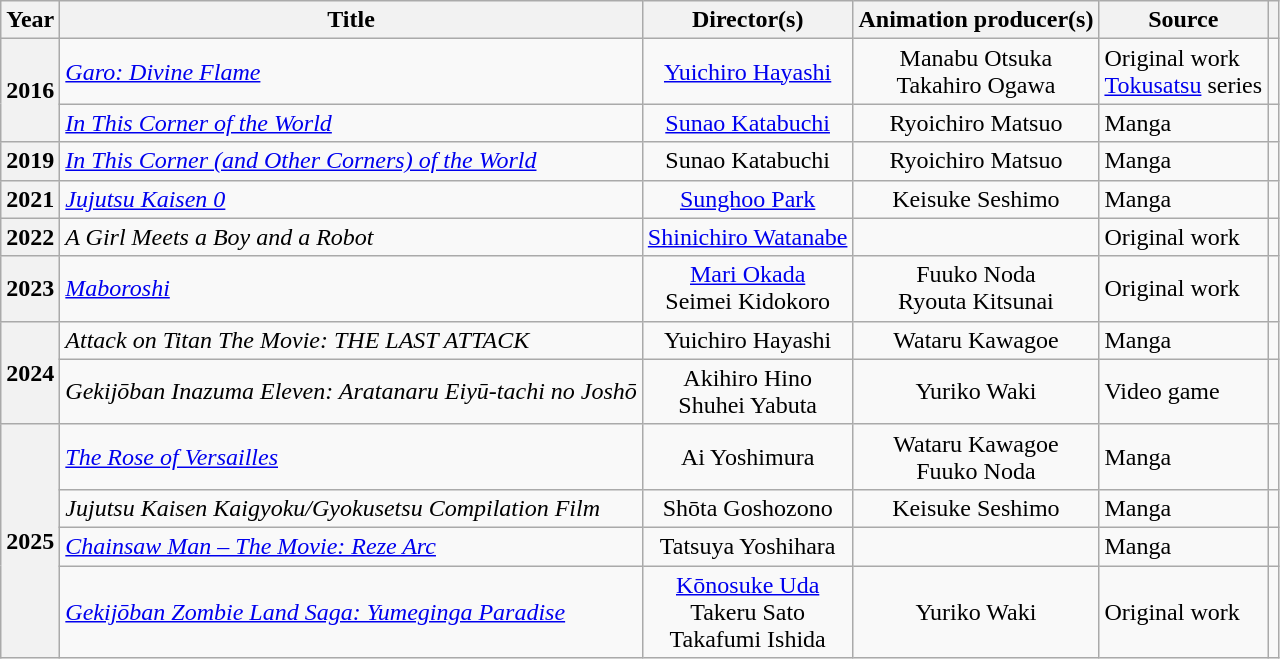<table class="wikitable sortable plainrowheaders">
<tr>
<th scope="col" class="unsortable" width=10>Year</th>
<th scope="col">Title</th>
<th scope="col">Director(s)</th>
<th scope="col">Animation producer(s)</th>
<th scope="col">Source</th>
<th scope="col" class="unsortable"></th>
</tr>
<tr>
<th scope="row" rowspan="2">2016</th>
<td><em><a href='#'>Garo: Divine Flame</a></em></td>
<td style=text-align:center><a href='#'>Yuichiro Hayashi</a></td>
<td style=text-align:center>Manabu Otsuka<br>Takahiro Ogawa</td>
<td>Original work<br><a href='#'>Tokusatsu</a> series</td>
<td></td>
</tr>
<tr>
<td><em><a href='#'>In This Corner of the World</a></em></td>
<td style=text-align:center><a href='#'>Sunao Katabuchi</a></td>
<td style=text-align:center>Ryoichiro Matsuo</td>
<td>Manga</td>
<td></td>
</tr>
<tr>
<th scope="row">2019</th>
<td><em><a href='#'>In This Corner (and Other Corners) of the World</a></em></td>
<td style=text-align:center>Sunao Katabuchi</td>
<td style=text-align:center>Ryoichiro Matsuo</td>
<td>Manga</td>
<td></td>
</tr>
<tr>
<th scope="row">2021</th>
<td><em><a href='#'>Jujutsu Kaisen 0</a></em></td>
<td style=text-align:center><a href='#'>Sunghoo Park</a></td>
<td style=text-align:center>Keisuke Seshimo</td>
<td>Manga</td>
<td></td>
</tr>
<tr>
<th scope="row">2022</th>
<td><em>A Girl Meets a Boy and a Robot</em></td>
<td style=text-align:center><a href='#'>Shinichiro Watanabe</a></td>
<td></td>
<td>Original work</td>
<td></td>
</tr>
<tr>
<th scope="row">2023</th>
<td><em><a href='#'>Maboroshi</a></em></td>
<td style=text-align:center><a href='#'>Mari Okada</a><br>Seimei Kidokoro</td>
<td style=text-align:center>Fuuko Noda<br>Ryouta Kitsunai</td>
<td>Original work</td>
<td></td>
</tr>
<tr>
<th rowspan="2" scope="row">2024</th>
<td><em>Attack on Titan The Movie: THE LAST ATTACK</em></td>
<td style=text-align:center>Yuichiro Hayashi</td>
<td style=text-align:center>Wataru Kawagoe</td>
<td>Manga</td>
<td></td>
</tr>
<tr>
<td><em>Gekijōban Inazuma Eleven: Aratanaru Eiyū-tachi no Joshō</em></td>
<td style=text-align:center>Akihiro Hino<br>Shuhei Yabuta</td>
<td style=text-align:center>Yuriko Waki</td>
<td>Video game</td>
<td></td>
</tr>
<tr>
<th rowspan="4" scope="row">2025</th>
<td><em><a href='#'>The Rose of Versailles</a></em></td>
<td style=text-align:center>Ai Yoshimura</td>
<td style=text-align:center>Wataru Kawagoe<br>Fuuko Noda</td>
<td>Manga</td>
<td></td>
</tr>
<tr>
<td><em>Jujutsu Kaisen Kaigyoku/Gyokusetsu Compilation Film</em></td>
<td style=text-align:center>Shōta Goshozono</td>
<td style=text-align:center>Keisuke Seshimo</td>
<td>Manga</td>
<td></td>
</tr>
<tr>
<td><em><a href='#'>Chainsaw Man – The Movie: Reze Arc</a></em></td>
<td style=text-align:center>Tatsuya Yoshihara</td>
<td></td>
<td>Manga</td>
<td></td>
</tr>
<tr>
<td><em><a href='#'>Gekijōban Zombie Land Saga: Yumeginga Paradise</a></em></td>
<td style=text-align:center><a href='#'>Kōnosuke Uda</a><br>Takeru Sato<br>Takafumi Ishida</td>
<td style=text-align:center>Yuriko Waki</td>
<td>Original work</td>
<td></td>
</tr>
</table>
